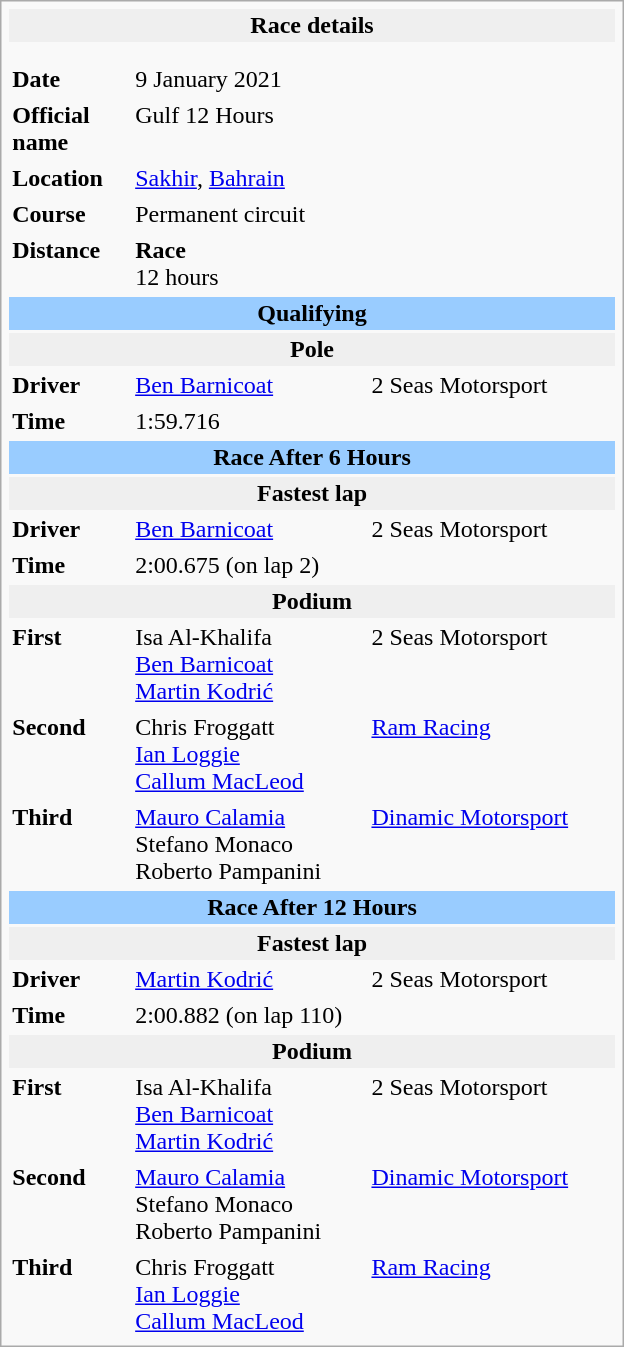<table class="infobox" align="right" cellpadding="2" style="float:right; width: 26em; ">
<tr>
<th colspan="3" bgcolor="#efefef">Race details</th>
</tr>
<tr>
<td colspan="3" style="text-align:center;"></td>
</tr>
<tr>
<td colspan="3" style="text-align:center;"></td>
</tr>
<tr>
<td style="width: 20%;"><strong>Date</strong></td>
<td>9 January 2021</td>
</tr>
<tr>
<td><strong>Official name</strong></td>
<td colspan=2>Gulf 12 Hours</td>
</tr>
<tr>
<td><strong>Location</strong></td>
<td colspan=2><a href='#'>Sakhir</a>, <a href='#'>Bahrain</a></td>
</tr>
<tr>
<td><strong>Course</strong></td>
<td colspan=2>Permanent circuit<br></td>
</tr>
<tr>
<td><strong>Distance</strong></td>
<td colspan=2><strong>Race</strong><br>12 hours</td>
</tr>
<tr>
<td colspan=3 style="text-align:center; background-color:#99ccff"><strong>Qualifying</strong></td>
</tr>
<tr>
<th colspan=3 bgcolor="#efefef">Pole</th>
</tr>
<tr>
<td><strong>Driver</strong></td>
<td> <a href='#'>Ben Barnicoat</a></td>
<td>2 Seas Motorsport</td>
</tr>
<tr>
<td><strong>Time</strong></td>
<td colspan=2>1:59.716</td>
</tr>
<tr>
<td colspan=3 style="text-align:center; background-color:#99ccff"><strong>Race After 6 Hours</strong></td>
</tr>
<tr>
<th colspan=3 bgcolor="#efefef">Fastest lap</th>
</tr>
<tr>
<td><strong>Driver</strong></td>
<td> <a href='#'>Ben Barnicoat</a></td>
<td>2 Seas Motorsport</td>
</tr>
<tr>
<td><strong>Time</strong></td>
<td colspan=2>2:00.675 (on lap 2)</td>
</tr>
<tr>
<th colspan=3 bgcolor="#efefef">Podium</th>
</tr>
<tr>
<td><strong>First</strong></td>
<td> Isa Al-Khalifa<br> <a href='#'>Ben Barnicoat</a><br> <a href='#'>Martin Kodrić</a></td>
<td>2 Seas Motorsport</td>
</tr>
<tr>
<td><strong>Second</strong></td>
<td> Chris Froggatt<br> <a href='#'>Ian Loggie</a><br> <a href='#'>Callum MacLeod</a></td>
<td><a href='#'>Ram Racing</a></td>
</tr>
<tr>
<td><strong>Third</strong></td>
<td> <a href='#'>Mauro Calamia</a><br> Stefano Monaco<br> Roberto Pampanini</td>
<td><a href='#'>Dinamic Motorsport</a></td>
</tr>
<tr>
<td colspan=3 style="text-align:center; background-color:#99ccff"><strong>Race After 12 Hours</strong></td>
</tr>
<tr>
<th colspan=3 bgcolor="#efefef">Fastest lap</th>
</tr>
<tr>
<td><strong>Driver</strong></td>
<td> <a href='#'>Martin Kodrić</a></td>
<td>2 Seas Motorsport</td>
</tr>
<tr>
<td><strong>Time</strong></td>
<td colspan=2>2:00.882 (on lap 110)</td>
</tr>
<tr>
<th colspan=3 bgcolor="#efefef">Podium</th>
</tr>
<tr>
<td><strong>First</strong></td>
<td> Isa Al-Khalifa<br> <a href='#'>Ben Barnicoat</a><br> <a href='#'>Martin Kodrić</a></td>
<td>2 Seas Motorsport</td>
</tr>
<tr>
<td><strong>Second</strong></td>
<td> <a href='#'>Mauro Calamia</a><br> Stefano Monaco<br> Roberto Pampanini</td>
<td><a href='#'>Dinamic Motorsport</a></td>
</tr>
<tr>
<td><strong>Third</strong></td>
<td> Chris Froggatt<br> <a href='#'>Ian Loggie</a><br> <a href='#'>Callum MacLeod</a></td>
<td><a href='#'>Ram Racing</a></td>
</tr>
</table>
